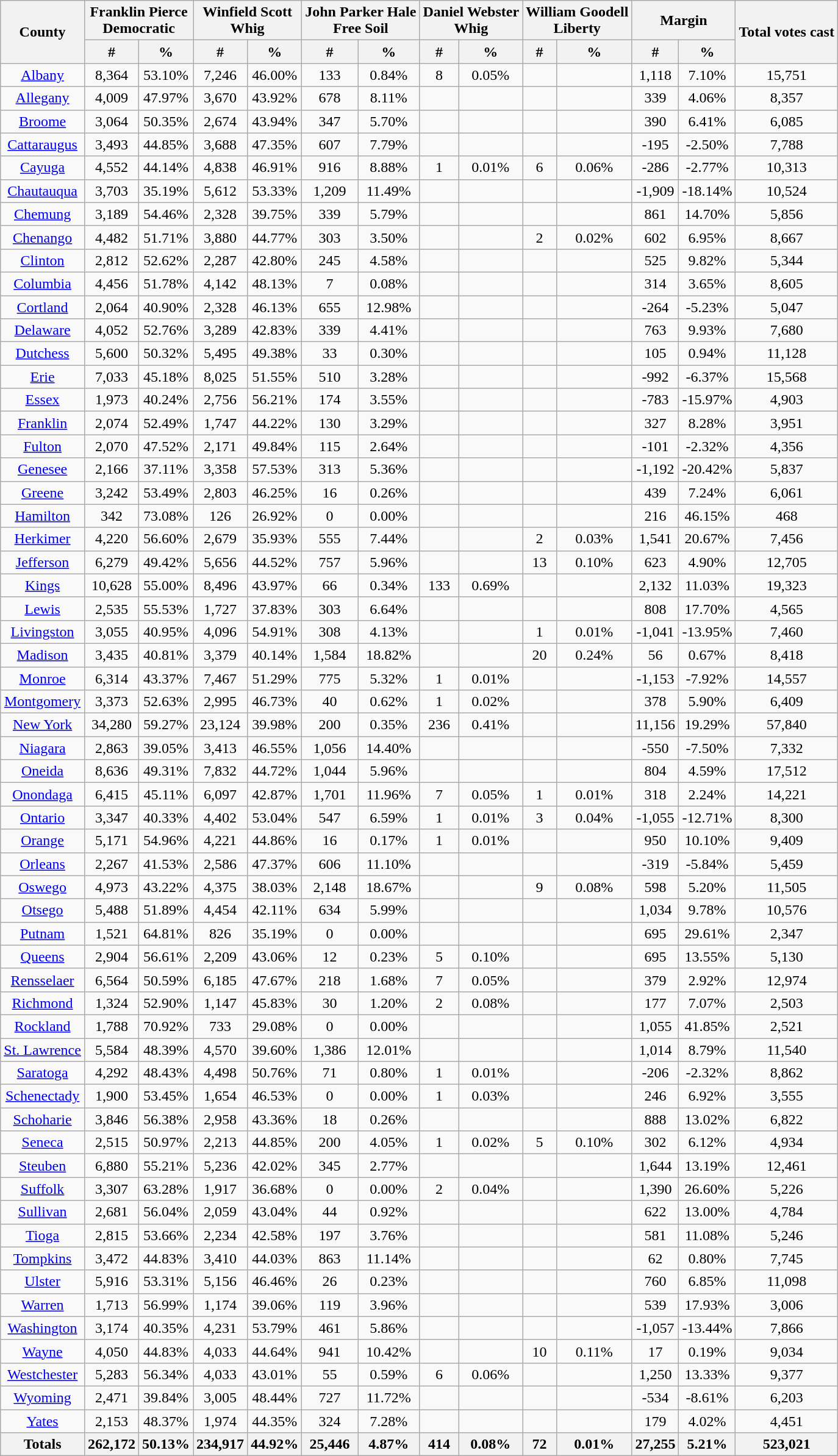<table class="wikitable sortable">
<tr>
<th rowspan="2">County</th>
<th colspan="2">Franklin Pierce<br>Democratic</th>
<th colspan="2">Winfield Scott<br>Whig</th>
<th colspan="2">John Parker Hale<br>Free Soil</th>
<th colspan="2">Daniel Webster<br>Whig</th>
<th colspan="2">William Goodell<br>Liberty</th>
<th colspan="2">Margin</th>
<th rowspan="2">Total votes cast</th>
</tr>
<tr>
<th data-sort-type="number">#</th>
<th data-sort-type="number">%</th>
<th data-sort-type="number">#</th>
<th data-sort-type="number">%</th>
<th data-sort-type="number">#</th>
<th data-sort-type="number">%</th>
<th data-sort-type="number">#</th>
<th data-sort-type="number">%</th>
<th data-sort-type="number">#</th>
<th data-sort-type="number">%</th>
<th data-sort-type="number">#</th>
<th data-sort-type="number">%</th>
</tr>
<tr style="text-align:center">
<td><a href='#'>Albany</a></td>
<td>8,364</td>
<td>53.10%</td>
<td>7,246</td>
<td>46.00%</td>
<td>133</td>
<td>0.84%</td>
<td>8</td>
<td>0.05%</td>
<td></td>
<td></td>
<td>1,118</td>
<td>7.10%</td>
<td>15,751</td>
</tr>
<tr style="text-align:center">
<td><a href='#'>Allegany</a></td>
<td>4,009</td>
<td>47.97%</td>
<td>3,670</td>
<td>43.92%</td>
<td>678</td>
<td>8.11%</td>
<td></td>
<td></td>
<td></td>
<td></td>
<td>339</td>
<td>4.06%</td>
<td>8,357</td>
</tr>
<tr style="text-align:center">
<td><a href='#'>Broome</a></td>
<td>3,064</td>
<td>50.35%</td>
<td>2,674</td>
<td>43.94%</td>
<td>347</td>
<td>5.70%</td>
<td></td>
<td></td>
<td></td>
<td></td>
<td>390</td>
<td>6.41%</td>
<td>6,085</td>
</tr>
<tr style="text-align:center">
<td><a href='#'>Cattaraugus</a></td>
<td>3,493</td>
<td>44.85%</td>
<td>3,688</td>
<td>47.35%</td>
<td>607</td>
<td>7.79%</td>
<td></td>
<td></td>
<td></td>
<td></td>
<td>-195</td>
<td>-2.50%</td>
<td>7,788</td>
</tr>
<tr style="text-align:center">
<td><a href='#'>Cayuga</a></td>
<td>4,552</td>
<td>44.14%</td>
<td>4,838</td>
<td>46.91%</td>
<td>916</td>
<td>8.88%</td>
<td>1</td>
<td>0.01%</td>
<td>6</td>
<td>0.06%</td>
<td>-286</td>
<td>-2.77%</td>
<td>10,313</td>
</tr>
<tr style="text-align:center">
<td><a href='#'>Chautauqua</a></td>
<td>3,703</td>
<td>35.19%</td>
<td>5,612</td>
<td>53.33%</td>
<td>1,209</td>
<td>11.49%</td>
<td></td>
<td></td>
<td></td>
<td></td>
<td>-1,909</td>
<td>-18.14%</td>
<td>10,524</td>
</tr>
<tr style="text-align:center">
<td><a href='#'>Chemung</a></td>
<td>3,189</td>
<td>54.46%</td>
<td>2,328</td>
<td>39.75%</td>
<td>339</td>
<td>5.79%</td>
<td></td>
<td></td>
<td></td>
<td></td>
<td>861</td>
<td>14.70%</td>
<td>5,856</td>
</tr>
<tr style="text-align:center">
<td><a href='#'>Chenango</a></td>
<td>4,482</td>
<td>51.71%</td>
<td>3,880</td>
<td>44.77%</td>
<td>303</td>
<td>3.50%</td>
<td></td>
<td></td>
<td>2</td>
<td>0.02%</td>
<td>602</td>
<td>6.95%</td>
<td>8,667</td>
</tr>
<tr style="text-align:center">
<td><a href='#'>Clinton</a></td>
<td>2,812</td>
<td>52.62%</td>
<td>2,287</td>
<td>42.80%</td>
<td>245</td>
<td>4.58%</td>
<td></td>
<td></td>
<td></td>
<td></td>
<td>525</td>
<td>9.82%</td>
<td>5,344</td>
</tr>
<tr style="text-align:center">
<td><a href='#'>Columbia</a></td>
<td>4,456</td>
<td>51.78%</td>
<td>4,142</td>
<td>48.13%</td>
<td>7</td>
<td>0.08%</td>
<td></td>
<td></td>
<td></td>
<td></td>
<td>314</td>
<td>3.65%</td>
<td>8,605</td>
</tr>
<tr style="text-align:center">
<td><a href='#'>Cortland</a></td>
<td>2,064</td>
<td>40.90%</td>
<td>2,328</td>
<td>46.13%</td>
<td>655</td>
<td>12.98%</td>
<td></td>
<td></td>
<td></td>
<td></td>
<td>-264</td>
<td>-5.23%</td>
<td>5,047</td>
</tr>
<tr style="text-align:center">
<td><a href='#'>Delaware</a></td>
<td>4,052</td>
<td>52.76%</td>
<td>3,289</td>
<td>42.83%</td>
<td>339</td>
<td>4.41%</td>
<td></td>
<td></td>
<td></td>
<td></td>
<td>763</td>
<td>9.93%</td>
<td>7,680</td>
</tr>
<tr style="text-align:center">
<td><a href='#'>Dutchess</a></td>
<td>5,600</td>
<td>50.32%</td>
<td>5,495</td>
<td>49.38%</td>
<td>33</td>
<td>0.30%</td>
<td></td>
<td></td>
<td></td>
<td></td>
<td>105</td>
<td>0.94%</td>
<td>11,128</td>
</tr>
<tr style="text-align:center">
<td><a href='#'>Erie</a></td>
<td>7,033</td>
<td>45.18%</td>
<td>8,025</td>
<td>51.55%</td>
<td>510</td>
<td>3.28%</td>
<td></td>
<td></td>
<td></td>
<td></td>
<td>-992</td>
<td>-6.37%</td>
<td>15,568</td>
</tr>
<tr style="text-align:center">
<td><a href='#'>Essex</a></td>
<td>1,973</td>
<td>40.24%</td>
<td>2,756</td>
<td>56.21%</td>
<td>174</td>
<td>3.55%</td>
<td></td>
<td></td>
<td></td>
<td></td>
<td>-783</td>
<td>-15.97%</td>
<td>4,903</td>
</tr>
<tr style="text-align:center">
<td><a href='#'>Franklin</a></td>
<td>2,074</td>
<td>52.49%</td>
<td>1,747</td>
<td>44.22%</td>
<td>130</td>
<td>3.29%</td>
<td></td>
<td></td>
<td></td>
<td></td>
<td>327</td>
<td>8.28%</td>
<td>3,951</td>
</tr>
<tr style="text-align:center">
<td><a href='#'>Fulton</a></td>
<td>2,070</td>
<td>47.52%</td>
<td>2,171</td>
<td>49.84%</td>
<td>115</td>
<td>2.64%</td>
<td></td>
<td></td>
<td></td>
<td></td>
<td>-101</td>
<td>-2.32%</td>
<td>4,356</td>
</tr>
<tr style="text-align:center">
<td><a href='#'>Genesee</a></td>
<td>2,166</td>
<td>37.11%</td>
<td>3,358</td>
<td>57.53%</td>
<td>313</td>
<td>5.36%</td>
<td></td>
<td></td>
<td></td>
<td></td>
<td>-1,192</td>
<td>-20.42%</td>
<td>5,837</td>
</tr>
<tr style="text-align:center">
<td><a href='#'>Greene</a></td>
<td>3,242</td>
<td>53.49%</td>
<td>2,803</td>
<td>46.25%</td>
<td>16</td>
<td>0.26%</td>
<td></td>
<td></td>
<td></td>
<td></td>
<td>439</td>
<td>7.24%</td>
<td>6,061</td>
</tr>
<tr style="text-align:center">
<td><a href='#'>Hamilton</a></td>
<td>342</td>
<td>73.08%</td>
<td>126</td>
<td>26.92%</td>
<td>0</td>
<td>0.00%</td>
<td></td>
<td></td>
<td></td>
<td></td>
<td>216</td>
<td>46.15%</td>
<td>468</td>
</tr>
<tr style="text-align:center">
<td><a href='#'>Herkimer</a></td>
<td>4,220</td>
<td>56.60%</td>
<td>2,679</td>
<td>35.93%</td>
<td>555</td>
<td>7.44%</td>
<td></td>
<td></td>
<td>2</td>
<td>0.03%</td>
<td>1,541</td>
<td>20.67%</td>
<td>7,456</td>
</tr>
<tr style="text-align:center">
<td><a href='#'>Jefferson</a></td>
<td>6,279</td>
<td>49.42%</td>
<td>5,656</td>
<td>44.52%</td>
<td>757</td>
<td>5.96%</td>
<td></td>
<td></td>
<td>13</td>
<td>0.10%</td>
<td>623</td>
<td>4.90%</td>
<td>12,705</td>
</tr>
<tr style="text-align:center">
<td><a href='#'>Kings</a></td>
<td>10,628</td>
<td>55.00%</td>
<td>8,496</td>
<td>43.97%</td>
<td>66</td>
<td>0.34%</td>
<td>133</td>
<td>0.69%</td>
<td></td>
<td></td>
<td>2,132</td>
<td>11.03%</td>
<td>19,323</td>
</tr>
<tr style="text-align:center">
<td><a href='#'>Lewis</a></td>
<td>2,535</td>
<td>55.53%</td>
<td>1,727</td>
<td>37.83%</td>
<td>303</td>
<td>6.64%</td>
<td></td>
<td></td>
<td></td>
<td></td>
<td>808</td>
<td>17.70%</td>
<td>4,565</td>
</tr>
<tr style="text-align:center">
<td><a href='#'>Livingston</a></td>
<td>3,055</td>
<td>40.95%</td>
<td>4,096</td>
<td>54.91%</td>
<td>308</td>
<td>4.13%</td>
<td></td>
<td></td>
<td>1</td>
<td>0.01%</td>
<td>-1,041</td>
<td>-13.95%</td>
<td>7,460</td>
</tr>
<tr style="text-align:center">
<td><a href='#'>Madison</a></td>
<td>3,435</td>
<td>40.81%</td>
<td>3,379</td>
<td>40.14%</td>
<td>1,584</td>
<td>18.82%</td>
<td></td>
<td></td>
<td>20</td>
<td>0.24%</td>
<td>56</td>
<td>0.67%</td>
<td>8,418</td>
</tr>
<tr style="text-align:center">
<td><a href='#'>Monroe</a></td>
<td>6,314</td>
<td>43.37%</td>
<td>7,467</td>
<td>51.29%</td>
<td>775</td>
<td>5.32%</td>
<td>1</td>
<td>0.01%</td>
<td></td>
<td></td>
<td>-1,153</td>
<td>-7.92%</td>
<td>14,557</td>
</tr>
<tr style="text-align:center">
<td><a href='#'>Montgomery</a></td>
<td>3,373</td>
<td>52.63%</td>
<td>2,995</td>
<td>46.73%</td>
<td>40</td>
<td>0.62%</td>
<td>1</td>
<td>0.02%</td>
<td></td>
<td></td>
<td>378</td>
<td>5.90%</td>
<td>6,409</td>
</tr>
<tr style="text-align:center">
<td><a href='#'>New York</a></td>
<td>34,280</td>
<td>59.27%</td>
<td>23,124</td>
<td>39.98%</td>
<td>200</td>
<td>0.35%</td>
<td>236</td>
<td>0.41%</td>
<td></td>
<td></td>
<td>11,156</td>
<td>19.29%</td>
<td>57,840</td>
</tr>
<tr style="text-align:center">
<td><a href='#'>Niagara</a></td>
<td>2,863</td>
<td>39.05%</td>
<td>3,413</td>
<td>46.55%</td>
<td>1,056</td>
<td>14.40%</td>
<td></td>
<td></td>
<td></td>
<td></td>
<td>-550</td>
<td>-7.50%</td>
<td>7,332</td>
</tr>
<tr style="text-align:center">
<td><a href='#'>Oneida</a></td>
<td>8,636</td>
<td>49.31%</td>
<td>7,832</td>
<td>44.72%</td>
<td>1,044</td>
<td>5.96%</td>
<td></td>
<td></td>
<td></td>
<td></td>
<td>804</td>
<td>4.59%</td>
<td>17,512</td>
</tr>
<tr style="text-align:center">
<td><a href='#'>Onondaga</a></td>
<td>6,415</td>
<td>45.11%</td>
<td>6,097</td>
<td>42.87%</td>
<td>1,701</td>
<td>11.96%</td>
<td>7</td>
<td>0.05%</td>
<td>1</td>
<td>0.01%</td>
<td>318</td>
<td>2.24%</td>
<td>14,221</td>
</tr>
<tr style="text-align:center">
<td><a href='#'>Ontario</a></td>
<td>3,347</td>
<td>40.33%</td>
<td>4,402</td>
<td>53.04%</td>
<td>547</td>
<td>6.59%</td>
<td>1</td>
<td>0.01%</td>
<td>3</td>
<td>0.04%</td>
<td>-1,055</td>
<td>-12.71%</td>
<td>8,300</td>
</tr>
<tr style="text-align:center">
<td><a href='#'>Orange</a></td>
<td>5,171</td>
<td>54.96%</td>
<td>4,221</td>
<td>44.86%</td>
<td>16</td>
<td>0.17%</td>
<td>1</td>
<td>0.01%</td>
<td></td>
<td></td>
<td>950</td>
<td>10.10%</td>
<td>9,409</td>
</tr>
<tr style="text-align:center">
<td><a href='#'>Orleans</a></td>
<td>2,267</td>
<td>41.53%</td>
<td>2,586</td>
<td>47.37%</td>
<td>606</td>
<td>11.10%</td>
<td></td>
<td></td>
<td></td>
<td></td>
<td>-319</td>
<td>-5.84%</td>
<td>5,459</td>
</tr>
<tr style="text-align:center">
<td><a href='#'>Oswego</a></td>
<td>4,973</td>
<td>43.22%</td>
<td>4,375</td>
<td>38.03%</td>
<td>2,148</td>
<td>18.67%</td>
<td></td>
<td></td>
<td>9</td>
<td>0.08%</td>
<td>598</td>
<td>5.20%</td>
<td>11,505</td>
</tr>
<tr style="text-align:center">
<td><a href='#'>Otsego</a></td>
<td>5,488</td>
<td>51.89%</td>
<td>4,454</td>
<td>42.11%</td>
<td>634</td>
<td>5.99%</td>
<td></td>
<td></td>
<td></td>
<td></td>
<td>1,034</td>
<td>9.78%</td>
<td>10,576</td>
</tr>
<tr style="text-align:center">
<td><a href='#'>Putnam</a></td>
<td>1,521</td>
<td>64.81%</td>
<td>826</td>
<td>35.19%</td>
<td>0</td>
<td>0.00%</td>
<td></td>
<td></td>
<td></td>
<td></td>
<td>695</td>
<td>29.61%</td>
<td>2,347</td>
</tr>
<tr style="text-align:center">
<td><a href='#'>Queens</a></td>
<td>2,904</td>
<td>56.61%</td>
<td>2,209</td>
<td>43.06%</td>
<td>12</td>
<td>0.23%</td>
<td>5</td>
<td>0.10%</td>
<td></td>
<td></td>
<td>695</td>
<td>13.55%</td>
<td>5,130</td>
</tr>
<tr style="text-align:center">
<td><a href='#'>Rensselaer</a></td>
<td>6,564</td>
<td>50.59%</td>
<td>6,185</td>
<td>47.67%</td>
<td>218</td>
<td>1.68%</td>
<td>7</td>
<td>0.05%</td>
<td></td>
<td></td>
<td>379</td>
<td>2.92%</td>
<td>12,974</td>
</tr>
<tr style="text-align:center">
<td><a href='#'>Richmond</a></td>
<td>1,324</td>
<td>52.90%</td>
<td>1,147</td>
<td>45.83%</td>
<td>30</td>
<td>1.20%</td>
<td>2</td>
<td>0.08%</td>
<td></td>
<td></td>
<td>177</td>
<td>7.07%</td>
<td>2,503</td>
</tr>
<tr style="text-align:center">
<td><a href='#'>Rockland</a></td>
<td>1,788</td>
<td>70.92%</td>
<td>733</td>
<td>29.08%</td>
<td>0</td>
<td>0.00%</td>
<td></td>
<td></td>
<td></td>
<td></td>
<td>1,055</td>
<td>41.85%</td>
<td>2,521</td>
</tr>
<tr style="text-align:center">
<td><a href='#'>St. Lawrence</a></td>
<td>5,584</td>
<td>48.39%</td>
<td>4,570</td>
<td>39.60%</td>
<td>1,386</td>
<td>12.01%</td>
<td></td>
<td></td>
<td></td>
<td></td>
<td>1,014</td>
<td>8.79%</td>
<td>11,540</td>
</tr>
<tr style="text-align:center">
<td><a href='#'>Saratoga</a></td>
<td>4,292</td>
<td>48.43%</td>
<td>4,498</td>
<td>50.76%</td>
<td>71</td>
<td>0.80%</td>
<td>1</td>
<td>0.01%</td>
<td></td>
<td></td>
<td>-206</td>
<td>-2.32%</td>
<td>8,862</td>
</tr>
<tr style="text-align:center">
<td><a href='#'>Schenectady</a></td>
<td>1,900</td>
<td>53.45%</td>
<td>1,654</td>
<td>46.53%</td>
<td>0</td>
<td>0.00%</td>
<td>1</td>
<td>0.03%</td>
<td></td>
<td></td>
<td>246</td>
<td>6.92%</td>
<td>3,555</td>
</tr>
<tr style="text-align:center">
<td><a href='#'>Schoharie</a></td>
<td>3,846</td>
<td>56.38%</td>
<td>2,958</td>
<td>43.36%</td>
<td>18</td>
<td>0.26%</td>
<td></td>
<td></td>
<td></td>
<td></td>
<td>888</td>
<td>13.02%</td>
<td>6,822</td>
</tr>
<tr style="text-align:center">
<td><a href='#'>Seneca</a></td>
<td>2,515</td>
<td>50.97%</td>
<td>2,213</td>
<td>44.85%</td>
<td>200</td>
<td>4.05%</td>
<td>1</td>
<td>0.02%</td>
<td>5</td>
<td>0.10%</td>
<td>302</td>
<td>6.12%</td>
<td>4,934</td>
</tr>
<tr style="text-align:center">
<td><a href='#'>Steuben</a></td>
<td>6,880</td>
<td>55.21%</td>
<td>5,236</td>
<td>42.02%</td>
<td>345</td>
<td>2.77%</td>
<td></td>
<td></td>
<td></td>
<td></td>
<td>1,644</td>
<td>13.19%</td>
<td>12,461</td>
</tr>
<tr style="text-align:center">
<td><a href='#'>Suffolk</a></td>
<td>3,307</td>
<td>63.28%</td>
<td>1,917</td>
<td>36.68%</td>
<td>0</td>
<td>0.00%</td>
<td>2</td>
<td>0.04%</td>
<td></td>
<td></td>
<td>1,390</td>
<td>26.60%</td>
<td>5,226</td>
</tr>
<tr style="text-align:center">
<td><a href='#'>Sullivan</a></td>
<td>2,681</td>
<td>56.04%</td>
<td>2,059</td>
<td>43.04%</td>
<td>44</td>
<td>0.92%</td>
<td></td>
<td></td>
<td></td>
<td></td>
<td>622</td>
<td>13.00%</td>
<td>4,784</td>
</tr>
<tr style="text-align:center">
<td><a href='#'>Tioga</a></td>
<td>2,815</td>
<td>53.66%</td>
<td>2,234</td>
<td>42.58%</td>
<td>197</td>
<td>3.76%</td>
<td></td>
<td></td>
<td></td>
<td></td>
<td>581</td>
<td>11.08%</td>
<td>5,246</td>
</tr>
<tr style="text-align:center">
<td><a href='#'>Tompkins</a></td>
<td>3,472</td>
<td>44.83%</td>
<td>3,410</td>
<td>44.03%</td>
<td>863</td>
<td>11.14%</td>
<td></td>
<td></td>
<td></td>
<td></td>
<td>62</td>
<td>0.80%</td>
<td>7,745</td>
</tr>
<tr style="text-align:center">
<td><a href='#'>Ulster</a></td>
<td>5,916</td>
<td>53.31%</td>
<td>5,156</td>
<td>46.46%</td>
<td>26</td>
<td>0.23%</td>
<td></td>
<td></td>
<td></td>
<td></td>
<td>760</td>
<td>6.85%</td>
<td>11,098</td>
</tr>
<tr style="text-align:center">
<td><a href='#'>Warren</a></td>
<td>1,713</td>
<td>56.99%</td>
<td>1,174</td>
<td>39.06%</td>
<td>119</td>
<td>3.96%</td>
<td></td>
<td></td>
<td></td>
<td></td>
<td>539</td>
<td>17.93%</td>
<td>3,006</td>
</tr>
<tr style="text-align:center">
<td><a href='#'>Washington</a></td>
<td>3,174</td>
<td>40.35%</td>
<td>4,231</td>
<td>53.79%</td>
<td>461</td>
<td>5.86%</td>
<td></td>
<td></td>
<td></td>
<td></td>
<td>-1,057</td>
<td>-13.44%</td>
<td>7,866</td>
</tr>
<tr style="text-align:center">
<td><a href='#'>Wayne</a></td>
<td>4,050</td>
<td>44.83%</td>
<td>4,033</td>
<td>44.64%</td>
<td>941</td>
<td>10.42%</td>
<td></td>
<td></td>
<td>10</td>
<td>0.11%</td>
<td>17</td>
<td>0.19%</td>
<td>9,034</td>
</tr>
<tr style="text-align:center">
<td><a href='#'>Westchester</a></td>
<td>5,283</td>
<td>56.34%</td>
<td>4,033</td>
<td>43.01%</td>
<td>55</td>
<td>0.59%</td>
<td>6</td>
<td>0.06%</td>
<td></td>
<td></td>
<td>1,250</td>
<td>13.33%</td>
<td>9,377</td>
</tr>
<tr style="text-align:center">
<td><a href='#'>Wyoming</a></td>
<td>2,471</td>
<td>39.84%</td>
<td>3,005</td>
<td>48.44%</td>
<td>727</td>
<td>11.72%</td>
<td></td>
<td></td>
<td></td>
<td></td>
<td>-534</td>
<td>-8.61%</td>
<td>6,203</td>
</tr>
<tr style="text-align:center">
<td><a href='#'>Yates</a></td>
<td>2,153</td>
<td>48.37%</td>
<td>1,974</td>
<td>44.35%</td>
<td>324</td>
<td>7.28%</td>
<td></td>
<td></td>
<td></td>
<td></td>
<td>179</td>
<td>4.02%</td>
<td>4,451</td>
</tr>
<tr>
<th>Totals</th>
<th>262,172</th>
<th>50.13%</th>
<th>234,917</th>
<th>44.92%</th>
<th>25,446</th>
<th>4.87%</th>
<th>414</th>
<th>0.08%</th>
<th>72</th>
<th>0.01%</th>
<th>27,255</th>
<th>5.21%</th>
<th>523,021</th>
</tr>
</table>
